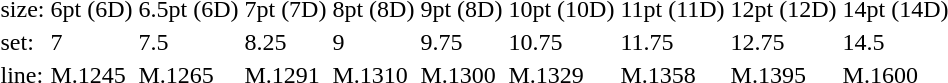<table style="margin-left:40px;">
<tr>
<td>size:</td>
<td>6pt (6D)</td>
<td>6.5pt (6D)</td>
<td>7pt (7D)</td>
<td>8pt (8D)</td>
<td>9pt (8D)</td>
<td>10pt (10D)</td>
<td>11pt (11D)</td>
<td>12pt (12D)</td>
<td>14pt (14D)</td>
</tr>
<tr>
<td>set:</td>
<td>7</td>
<td>7.5</td>
<td>8.25</td>
<td>9</td>
<td>9.75</td>
<td>10.75</td>
<td>11.75</td>
<td>12.75</td>
<td>14.5</td>
</tr>
<tr>
<td>line:</td>
<td>M.1245</td>
<td>M.1265</td>
<td>M.1291</td>
<td>M.1310</td>
<td>M.1300</td>
<td>M.1329</td>
<td>M.1358</td>
<td>M.1395</td>
<td>M.1600</td>
</tr>
</table>
